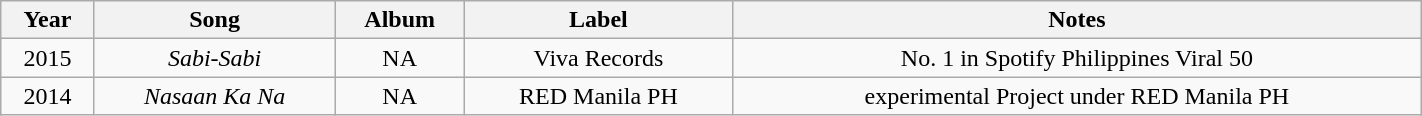<table class="wikitable" style="text-align:center" width=75%>
<tr>
<th>Year</th>
<th>Song</th>
<th>Album</th>
<th>Label</th>
<th>Notes</th>
</tr>
<tr>
<td>2015</td>
<td><em>Sabi-Sabi</em></td>
<td>NA</td>
<td>Viva Records</td>
<td>No. 1 in Spotify Philippines Viral 50</td>
</tr>
<tr>
<td>2014</td>
<td><em>Nasaan Ka Na</em></td>
<td>NA</td>
<td>RED Manila PH</td>
<td>experimental Project under RED Manila PH</td>
</tr>
</table>
